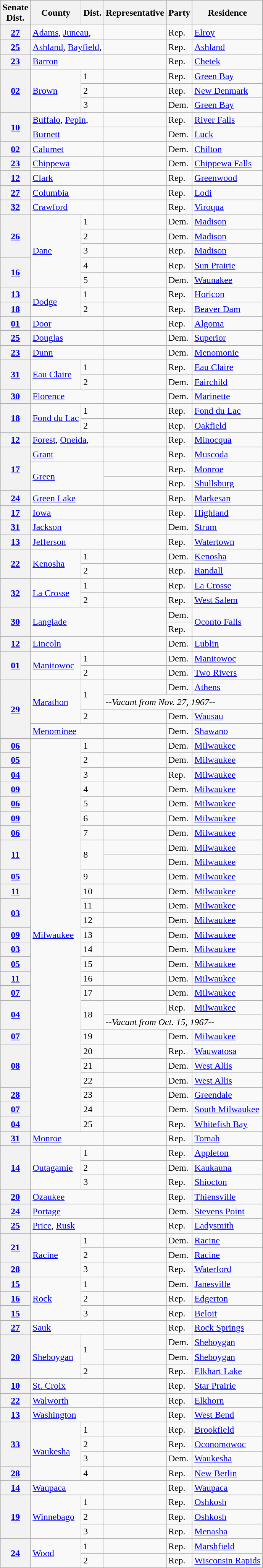<table class="wikitable sortable">
<tr>
<th>Senate<br>Dist.</th>
<th>County</th>
<th>Dist.</th>
<th>Representative</th>
<th>Party</th>
<th>Residence</th>
</tr>
<tr>
<th><a href='#'>27</a></th>
<td text-align="left" colspan="2"><a href='#'>Adams</a>, <a href='#'>Juneau</a>, </td>
<td></td>
<td>Rep.</td>
<td><a href='#'>Elroy</a></td>
</tr>
<tr>
<th><a href='#'>25</a></th>
<td text-align="left" colspan="2"><a href='#'>Ashland</a>, <a href='#'>Bayfield</a>, </td>
<td></td>
<td>Rep.</td>
<td><a href='#'>Ashland</a></td>
</tr>
<tr>
<th><a href='#'>23</a></th>
<td text-align="left" colspan="2"><a href='#'>Barron</a> </td>
<td></td>
<td>Rep.</td>
<td><a href='#'>Chetek</a></td>
</tr>
<tr>
<th rowspan="3"><a href='#'>02</a></th>
<td text-align="left" rowspan="3"><a href='#'>Brown</a></td>
<td>1</td>
<td></td>
<td>Rep.</td>
<td><a href='#'>Green Bay</a></td>
</tr>
<tr>
<td>2</td>
<td></td>
<td>Rep.</td>
<td><a href='#'>New Denmark</a></td>
</tr>
<tr>
<td>3</td>
<td></td>
<td>Dem.</td>
<td><a href='#'>Green Bay</a></td>
</tr>
<tr>
<th rowspan="2"><a href='#'>10</a></th>
<td text-align="left" colspan="2"><a href='#'>Buffalo</a>, <a href='#'>Pepin</a>, </td>
<td></td>
<td>Rep.</td>
<td><a href='#'>River Falls</a></td>
</tr>
<tr>
<td text-align="left" colspan="2"><a href='#'>Burnett</a> </td>
<td></td>
<td>Dem.</td>
<td><a href='#'>Luck</a></td>
</tr>
<tr>
<th><a href='#'>02</a></th>
<td text-align="left" colspan="2"><a href='#'>Calumet</a></td>
<td></td>
<td>Dem.</td>
<td><a href='#'>Chilton</a></td>
</tr>
<tr>
<th><a href='#'>23</a></th>
<td text-align="left" colspan="2"><a href='#'>Chippewa</a></td>
<td></td>
<td>Dem.</td>
<td><a href='#'>Chippewa Falls</a></td>
</tr>
<tr>
<th><a href='#'>12</a></th>
<td text-align="left" colspan="2"><a href='#'>Clark</a></td>
<td></td>
<td>Rep.</td>
<td><a href='#'>Greenwood</a></td>
</tr>
<tr>
<th><a href='#'>27</a></th>
<td text-align="left" colspan="2"><a href='#'>Columbia</a></td>
<td></td>
<td>Rep.</td>
<td><a href='#'>Lodi</a></td>
</tr>
<tr>
<th><a href='#'>32</a></th>
<td text-align="left" colspan="2"><a href='#'>Crawford</a> </td>
<td></td>
<td>Rep.</td>
<td><a href='#'>Viroqua</a></td>
</tr>
<tr>
<th rowspan="3"><a href='#'>26</a></th>
<td text-align="left" rowspan="5"><a href='#'>Dane</a></td>
<td>1</td>
<td></td>
<td>Dem.</td>
<td><a href='#'>Madison</a></td>
</tr>
<tr>
<td>2</td>
<td></td>
<td>Dem.</td>
<td><a href='#'>Madison</a></td>
</tr>
<tr>
<td>3</td>
<td></td>
<td>Rep.</td>
<td><a href='#'>Madison</a></td>
</tr>
<tr>
<th rowspan="2"><a href='#'>16</a></th>
<td>4</td>
<td></td>
<td>Rep.</td>
<td><a href='#'>Sun Prairie</a></td>
</tr>
<tr>
<td>5</td>
<td></td>
<td>Dem.</td>
<td><a href='#'>Waunakee</a></td>
</tr>
<tr>
<th><a href='#'>13</a></th>
<td text-align="left" rowspan="2"><a href='#'>Dodge</a></td>
<td>1</td>
<td></td>
<td>Rep.</td>
<td><a href='#'>Horicon</a></td>
</tr>
<tr>
<th><a href='#'>18</a></th>
<td>2</td>
<td></td>
<td>Rep.</td>
<td><a href='#'>Beaver Dam</a></td>
</tr>
<tr>
<th><a href='#'>01</a></th>
<td text-align="left" colspan="2"><a href='#'>Door</a> </td>
<td></td>
<td>Rep.</td>
<td><a href='#'>Algoma</a></td>
</tr>
<tr>
<th><a href='#'>25</a></th>
<td text-align="left" colspan="2"><a href='#'>Douglas</a></td>
<td></td>
<td>Dem.</td>
<td><a href='#'>Superior</a></td>
</tr>
<tr>
<th><a href='#'>23</a></th>
<td text-align="left" colspan="2"><a href='#'>Dunn</a></td>
<td></td>
<td>Dem.</td>
<td><a href='#'>Menomonie</a></td>
</tr>
<tr>
<th rowspan="2"><a href='#'>31</a></th>
<td text-align="left" rowspan="2"><a href='#'>Eau Claire</a></td>
<td>1</td>
<td></td>
<td>Rep.</td>
<td><a href='#'>Eau Claire</a></td>
</tr>
<tr>
<td>2</td>
<td></td>
<td>Dem.</td>
<td><a href='#'>Fairchild</a></td>
</tr>
<tr>
<th><a href='#'>30</a></th>
<td text-align="left" colspan="2"><a href='#'>Florence</a> </td>
<td></td>
<td>Dem.</td>
<td><a href='#'>Marinette</a></td>
</tr>
<tr>
<th rowspan="2"><a href='#'>18</a></th>
<td text-align="left" rowspan="2"><a href='#'>Fond du Lac</a></td>
<td>1</td>
<td></td>
<td>Rep.</td>
<td><a href='#'>Fond du Lac</a></td>
</tr>
<tr>
<td>2</td>
<td></td>
<td>Rep.</td>
<td><a href='#'>Oakfield</a></td>
</tr>
<tr>
<th><a href='#'>12</a></th>
<td text-align="left" colspan="2"><a href='#'>Forest</a>, <a href='#'>Oneida</a>, </td>
<td></td>
<td>Rep.</td>
<td><a href='#'>Minocqua</a></td>
</tr>
<tr>
<th rowspan="3"><a href='#'>17</a></th>
<td text-align="left" colspan="2"><a href='#'>Grant</a></td>
<td></td>
<td>Rep.</td>
<td><a href='#'>Muscoda</a></td>
</tr>
<tr>
<td rowspan="2" text-align="left" colspan="2"><a href='#'>Green</a> </td>
<td> </td>
<td>Rep.</td>
<td><a href='#'>Monroe</a></td>
</tr>
<tr>
<td> </td>
<td>Rep.</td>
<td><a href='#'>Shullsburg</a></td>
</tr>
<tr>
<th><a href='#'>24</a></th>
<td text-align="left" colspan="2"><a href='#'>Green Lake</a> </td>
<td></td>
<td>Rep.</td>
<td><a href='#'>Markesan</a></td>
</tr>
<tr>
<th><a href='#'>17</a></th>
<td text-align="left" colspan="2"><a href='#'>Iowa</a> </td>
<td></td>
<td>Rep.</td>
<td><a href='#'>Highland</a></td>
</tr>
<tr>
<th><a href='#'>31</a></th>
<td text-align="left" colspan="2"><a href='#'>Jackson</a> </td>
<td></td>
<td>Dem.</td>
<td><a href='#'>Strum</a></td>
</tr>
<tr>
<th><a href='#'>13</a></th>
<td text-align="left" colspan="2"><a href='#'>Jefferson</a></td>
<td></td>
<td>Rep.</td>
<td><a href='#'>Watertown</a></td>
</tr>
<tr>
<th rowspan="2"><a href='#'>22</a></th>
<td text-align="left" rowspan="2"><a href='#'>Kenosha</a></td>
<td>1</td>
<td></td>
<td>Dem.</td>
<td><a href='#'>Kenosha</a></td>
</tr>
<tr>
<td>2</td>
<td></td>
<td>Rep.</td>
<td><a href='#'>Randall</a></td>
</tr>
<tr>
<th rowspan="2"><a href='#'>32</a></th>
<td text-align="left" rowspan="2"><a href='#'>La Crosse</a></td>
<td>1</td>
<td></td>
<td>Rep.</td>
<td><a href='#'>La Crosse</a></td>
</tr>
<tr>
<td>2</td>
<td></td>
<td>Rep.</td>
<td><a href='#'>West Salem</a></td>
</tr>
<tr>
<th rowspan="2"><a href='#'>30</a></th>
<td rowspan="2" text-align="left" colspan="2"><a href='#'>Langlade</a> </td>
<td rowspan="2"></td>
<td>Dem.</td>
<td rowspan="2"><a href='#'>Oconto Falls</a></td>
</tr>
<tr>
<td>Rep.</td>
</tr>
<tr>
<th><a href='#'>12</a></th>
<td text-align="left" colspan="2"><a href='#'>Lincoln</a> </td>
<td></td>
<td>Dem.</td>
<td><a href='#'>Lublin</a></td>
</tr>
<tr>
<th rowspan="2"><a href='#'>01</a></th>
<td rowspan="2" text-align="left"><a href='#'>Manitowoc</a></td>
<td>1</td>
<td></td>
<td>Dem.</td>
<td><a href='#'>Manitowoc</a></td>
</tr>
<tr>
<td>2</td>
<td></td>
<td>Dem.</td>
<td><a href='#'>Two Rivers</a></td>
</tr>
<tr>
<th rowspan="4"><a href='#'>29</a></th>
<td text-align="left" rowspan="3"><a href='#'>Marathon</a></td>
<td rowspan="2">1</td>
<td> </td>
<td>Dem.</td>
<td><a href='#'>Athens</a></td>
</tr>
<tr>
<td colspan="3"><em>--Vacant from Nov. 27, 1967--</em></td>
</tr>
<tr>
<td>2</td>
<td></td>
<td>Dem.</td>
<td><a href='#'>Wausau</a></td>
</tr>
<tr>
<td text-align="left" colspan="2"><a href='#'>Menominee</a> </td>
<td></td>
<td>Dem.</td>
<td><a href='#'>Shawano</a></td>
</tr>
<tr>
<th><a href='#'>06</a></th>
<td text-align="left" rowspan="27"><a href='#'>Milwaukee</a></td>
<td>1</td>
<td></td>
<td>Dem.</td>
<td><a href='#'>Milwaukee</a></td>
</tr>
<tr>
<th><a href='#'>05</a></th>
<td>2</td>
<td></td>
<td>Dem.</td>
<td><a href='#'>Milwaukee</a></td>
</tr>
<tr>
<th><a href='#'>04</a></th>
<td>3</td>
<td></td>
<td>Rep.</td>
<td><a href='#'>Milwaukee</a></td>
</tr>
<tr>
<th><a href='#'>09</a></th>
<td>4</td>
<td></td>
<td>Dem.</td>
<td><a href='#'>Milwaukee</a></td>
</tr>
<tr>
<th><a href='#'>06</a></th>
<td>5</td>
<td></td>
<td>Dem.</td>
<td><a href='#'>Milwaukee</a></td>
</tr>
<tr>
<th><a href='#'>09</a></th>
<td>6</td>
<td></td>
<td>Dem.</td>
<td><a href='#'>Milwaukee</a></td>
</tr>
<tr>
<th><a href='#'>06</a></th>
<td>7</td>
<td></td>
<td>Dem.</td>
<td><a href='#'>Milwaukee</a></td>
</tr>
<tr>
<th rowspan="2"><a href='#'>11</a></th>
<td rowspan="2">8</td>
<td> </td>
<td>Dem.</td>
<td><a href='#'>Milwaukee</a></td>
</tr>
<tr>
<td> </td>
<td>Dem.</td>
<td><a href='#'>Milwaukee</a></td>
</tr>
<tr>
<th><a href='#'>05</a></th>
<td>9</td>
<td></td>
<td>Dem.</td>
<td><a href='#'>Milwaukee</a></td>
</tr>
<tr>
<th><a href='#'>11</a></th>
<td>10</td>
<td></td>
<td>Dem.</td>
<td><a href='#'>Milwaukee</a></td>
</tr>
<tr>
<th rowspan="2"><a href='#'>03</a></th>
<td>11</td>
<td></td>
<td>Dem.</td>
<td><a href='#'>Milwaukee</a></td>
</tr>
<tr>
<td>12</td>
<td></td>
<td>Dem.</td>
<td><a href='#'>Milwaukee</a></td>
</tr>
<tr>
<th><a href='#'>09</a></th>
<td>13</td>
<td></td>
<td>Dem.</td>
<td><a href='#'>Milwaukee</a></td>
</tr>
<tr>
<th><a href='#'>03</a></th>
<td>14</td>
<td></td>
<td>Dem.</td>
<td><a href='#'>Milwaukee</a></td>
</tr>
<tr>
<th><a href='#'>05</a></th>
<td>15</td>
<td></td>
<td>Dem.</td>
<td><a href='#'>Milwaukee</a></td>
</tr>
<tr>
<th><a href='#'>11</a></th>
<td>16</td>
<td></td>
<td>Dem.</td>
<td><a href='#'>Milwaukee</a></td>
</tr>
<tr>
<th><a href='#'>07</a></th>
<td>17</td>
<td></td>
<td>Dem.</td>
<td><a href='#'>Milwaukee</a></td>
</tr>
<tr>
<th rowspan="2"><a href='#'>04</a></th>
<td rowspan="2">18</td>
<td> </td>
<td>Rep.</td>
<td><a href='#'>Milwaukee</a></td>
</tr>
<tr>
<td colspan="3"><em>--Vacant from Oct. 15, 1967--</em></td>
</tr>
<tr>
<th><a href='#'>07</a></th>
<td>19</td>
<td></td>
<td>Dem.</td>
<td><a href='#'>Milwaukee</a></td>
</tr>
<tr>
<th rowspan="3"><a href='#'>08</a></th>
<td>20</td>
<td></td>
<td>Rep.</td>
<td><a href='#'>Wauwatosa</a></td>
</tr>
<tr>
<td>21</td>
<td></td>
<td>Dem.</td>
<td><a href='#'>West Allis</a></td>
</tr>
<tr>
<td>22</td>
<td></td>
<td>Dem.</td>
<td><a href='#'>West Allis</a></td>
</tr>
<tr>
<th><a href='#'>28</a></th>
<td>23</td>
<td></td>
<td>Dem.</td>
<td><a href='#'>Greendale</a></td>
</tr>
<tr>
<th><a href='#'>07</a></th>
<td>24</td>
<td></td>
<td>Dem.</td>
<td><a href='#'>South Milwaukee</a></td>
</tr>
<tr>
<th><a href='#'>04</a></th>
<td>25</td>
<td></td>
<td>Rep.</td>
<td><a href='#'>Whitefish Bay</a></td>
</tr>
<tr>
<th><a href='#'>31</a></th>
<td text-align="left" colspan="2"><a href='#'>Monroe</a></td>
<td></td>
<td>Rep.</td>
<td><a href='#'>Tomah</a></td>
</tr>
<tr>
<th rowspan="3"><a href='#'>14</a></th>
<td text-align="left" rowspan="3"><a href='#'>Outagamie</a></td>
<td>1</td>
<td></td>
<td>Rep.</td>
<td><a href='#'>Appleton</a></td>
</tr>
<tr>
<td>2</td>
<td></td>
<td>Dem.</td>
<td><a href='#'>Kaukauna</a></td>
</tr>
<tr>
<td>3</td>
<td></td>
<td>Rep.</td>
<td><a href='#'>Shiocton</a></td>
</tr>
<tr>
<th><a href='#'>20</a></th>
<td text-align="left" colspan="2"><a href='#'>Ozaukee</a></td>
<td></td>
<td>Rep.</td>
<td><a href='#'>Thiensville</a></td>
</tr>
<tr>
<th><a href='#'>24</a></th>
<td text-align="left" colspan="2"><a href='#'>Portage</a></td>
<td></td>
<td>Dem.</td>
<td><a href='#'>Stevens Point</a></td>
</tr>
<tr>
<th><a href='#'>25</a></th>
<td text-align="left" colspan="2"><a href='#'>Price</a>, <a href='#'>Rusk</a> </td>
<td></td>
<td>Rep.</td>
<td><a href='#'>Ladysmith</a></td>
</tr>
<tr>
<th rowspan="2"><a href='#'>21</a></th>
<td text-align="left" rowspan="3"><a href='#'>Racine</a></td>
<td>1</td>
<td></td>
<td>Dem.</td>
<td><a href='#'>Racine</a></td>
</tr>
<tr>
<td>2</td>
<td></td>
<td>Dem.</td>
<td><a href='#'>Racine</a></td>
</tr>
<tr>
<th><a href='#'>28</a></th>
<td>3</td>
<td></td>
<td>Rep.</td>
<td><a href='#'>Waterford</a></td>
</tr>
<tr>
<th><a href='#'>15</a></th>
<td text-align="left" rowspan="3"><a href='#'>Rock</a></td>
<td>1</td>
<td></td>
<td>Dem.</td>
<td><a href='#'>Janesville</a></td>
</tr>
<tr>
<th><a href='#'>16</a></th>
<td>2</td>
<td></td>
<td>Rep.</td>
<td><a href='#'>Edgerton</a></td>
</tr>
<tr>
<th><a href='#'>15</a></th>
<td>3</td>
<td></td>
<td>Rep.</td>
<td><a href='#'>Beloit</a></td>
</tr>
<tr>
<th><a href='#'>27</a></th>
<td text-align="left" colspan="2"><a href='#'>Sauk</a></td>
<td></td>
<td>Rep.</td>
<td><a href='#'>Rock Springs</a></td>
</tr>
<tr>
<th rowspan="3"><a href='#'>20</a></th>
<td text-align="left" rowspan="3"><a href='#'>Sheboygan</a></td>
<td rowspan="2">1</td>
<td> </td>
<td>Dem.</td>
<td><a href='#'>Sheboygan</a></td>
</tr>
<tr>
<td> </td>
<td>Dem.</td>
<td><a href='#'>Sheboygan</a></td>
</tr>
<tr>
<td>2</td>
<td></td>
<td>Rep.</td>
<td><a href='#'>Elkhart Lake</a></td>
</tr>
<tr>
<th><a href='#'>10</a></th>
<td text-align="left" colspan="2"><a href='#'>St. Croix</a></td>
<td></td>
<td>Rep.</td>
<td><a href='#'>Star Prairie</a></td>
</tr>
<tr>
<th><a href='#'>22</a></th>
<td text-align="left" colspan="2"><a href='#'>Walworth</a></td>
<td></td>
<td>Rep.</td>
<td><a href='#'>Elkhorn</a></td>
</tr>
<tr>
<th><a href='#'>13</a></th>
<td text-align="left" colspan="2"><a href='#'>Washington</a></td>
<td></td>
<td>Rep.</td>
<td><a href='#'>West Bend</a></td>
</tr>
<tr>
<th rowspan="3"><a href='#'>33</a></th>
<td text-align="left" rowspan="4"><a href='#'>Waukesha</a></td>
<td>1</td>
<td></td>
<td>Rep.</td>
<td><a href='#'>Brookfield</a></td>
</tr>
<tr>
<td>2</td>
<td></td>
<td>Rep.</td>
<td><a href='#'>Oconomowoc</a></td>
</tr>
<tr>
<td>3</td>
<td></td>
<td>Dem.</td>
<td><a href='#'>Waukesha</a></td>
</tr>
<tr>
<th><a href='#'>28</a></th>
<td>4</td>
<td></td>
<td>Rep.</td>
<td><a href='#'>New Berlin</a></td>
</tr>
<tr>
<th><a href='#'>14</a></th>
<td text-align="left" colspan="2"><a href='#'>Waupaca</a></td>
<td></td>
<td>Rep.</td>
<td><a href='#'>Waupaca</a></td>
</tr>
<tr>
<th rowspan="3"><a href='#'>19</a></th>
<td text-align="left" rowspan="3"><a href='#'>Winnebago</a></td>
<td>1</td>
<td></td>
<td>Rep.</td>
<td><a href='#'>Oshkosh</a></td>
</tr>
<tr>
<td>2</td>
<td></td>
<td>Rep.</td>
<td><a href='#'>Oshkosh</a></td>
</tr>
<tr>
<td>3</td>
<td></td>
<td>Rep.</td>
<td><a href='#'>Menasha</a></td>
</tr>
<tr>
<th rowspan="2"><a href='#'>24</a></th>
<td text-align="left" rowspan="2"><a href='#'>Wood</a></td>
<td>1</td>
<td></td>
<td>Rep.</td>
<td><a href='#'>Marshfield</a></td>
</tr>
<tr>
<td>2</td>
<td></td>
<td>Rep.</td>
<td><a href='#'>Wisconsin Rapids</a></td>
</tr>
</table>
